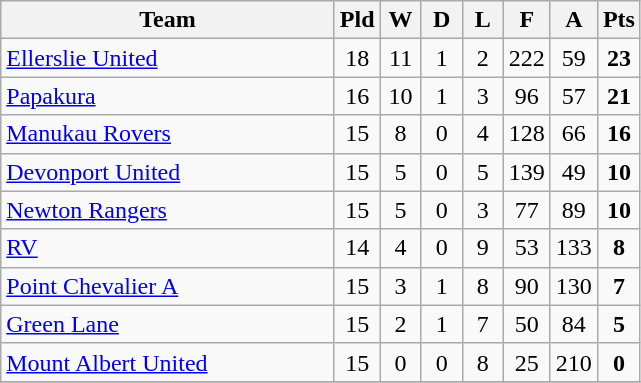<table class="wikitable" style="text-align:center;">
<tr>
<th width=215>Team</th>
<th width=20 abbr="Played">Pld</th>
<th width=20 abbr="Won">W</th>
<th width=20 abbr="Drawn">D</th>
<th width=20 abbr="Lost">L</th>
<th width=20 abbr="For">F</th>
<th width=20 abbr="Against">A</th>
<th width=20 abbr="Points">Pts</th>
</tr>
<tr>
<td style="text-align:left;"><a href='#'>Ellerslie United</a></td>
<td>18</td>
<td>11</td>
<td>1</td>
<td>2</td>
<td>222</td>
<td>59</td>
<td><strong>23</strong></td>
</tr>
<tr>
<td style="text-align:left;"><a href='#'>Papakura</a></td>
<td>16</td>
<td>10</td>
<td>1</td>
<td>3</td>
<td>96</td>
<td>57</td>
<td><strong>21</strong></td>
</tr>
<tr>
<td style="text-align:left;"><a href='#'>Manukau Rovers</a></td>
<td>15</td>
<td>8</td>
<td>0</td>
<td>4</td>
<td>128</td>
<td>66</td>
<td><strong>16</strong></td>
</tr>
<tr>
<td style="text-align:left;"><a href='#'>Devonport United</a></td>
<td>15</td>
<td>5</td>
<td>0</td>
<td>5</td>
<td>139</td>
<td>49</td>
<td><strong>10</strong></td>
</tr>
<tr>
<td style="text-align:left;"><a href='#'>Newton Rangers</a></td>
<td>15</td>
<td>5</td>
<td>0</td>
<td>3</td>
<td>77</td>
<td>89</td>
<td><strong>10</strong></td>
</tr>
<tr>
<td style="text-align:left;"><a href='#'>RV</a></td>
<td>14</td>
<td>4</td>
<td>0</td>
<td>9</td>
<td>53</td>
<td>133</td>
<td><strong>8</strong></td>
</tr>
<tr>
<td style="text-align:left;"><a href='#'>Point Chevalier A</a></td>
<td>15</td>
<td>3</td>
<td>1</td>
<td>8</td>
<td>90</td>
<td>130</td>
<td><strong>7</strong></td>
</tr>
<tr>
<td style="text-align:left;"><a href='#'>Green Lane</a></td>
<td>15</td>
<td>2</td>
<td>1</td>
<td>7</td>
<td>50</td>
<td>84</td>
<td><strong>5</strong></td>
</tr>
<tr>
<td style="text-align:left;"><a href='#'>Mount Albert United</a></td>
<td>15</td>
<td>0</td>
<td>0</td>
<td>8</td>
<td>25</td>
<td>210</td>
<td><strong>0</strong></td>
</tr>
<tr>
</tr>
</table>
